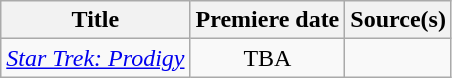<table class="wikitable plainrowheaders sortable" style="text-align:center;">
<tr>
<th scope="col">Title</th>
<th scope="col">Premiere date</th>
<th class="unsortable">Source(s)</th>
</tr>
<tr>
<td scope="row" style="text-align:left;"><em><a href='#'>Star Trek: Prodigy</a></em></td>
<td>TBA</td>
<td></td>
</tr>
</table>
